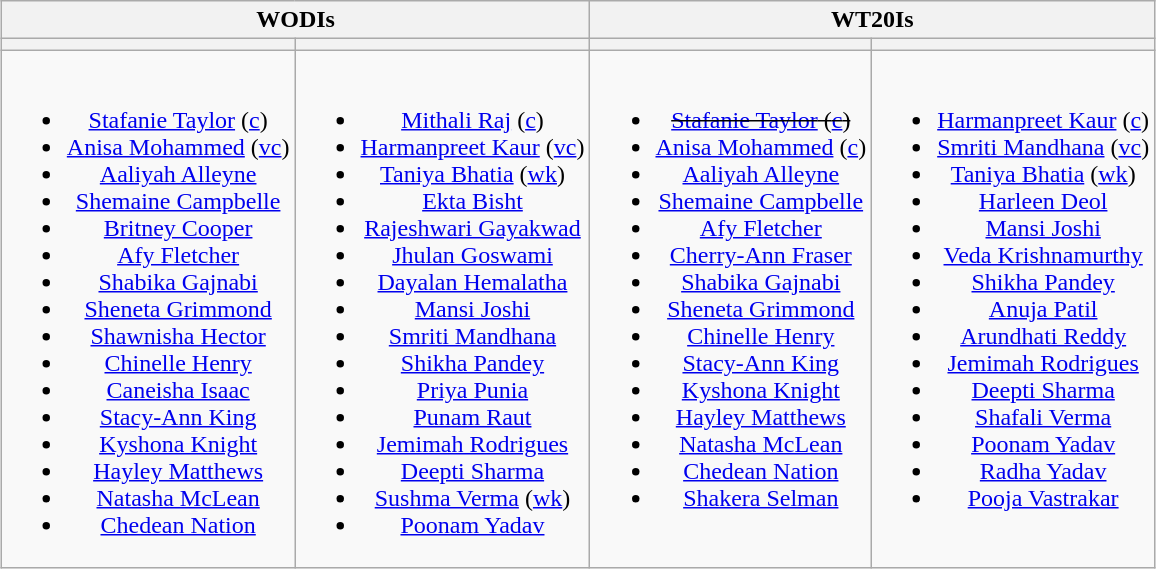<table class="wikitable" style="text-align:center; margin:auto">
<tr>
<th colspan=2>WODIs</th>
<th colspan=2>WT20Is</th>
</tr>
<tr>
<th></th>
<th></th>
<th></th>
<th></th>
</tr>
<tr style="vertical-align:top">
<td><br><ul><li><a href='#'>Stafanie Taylor</a> (<a href='#'>c</a>)</li><li><a href='#'>Anisa Mohammed</a> (<a href='#'>vc</a>)</li><li><a href='#'>Aaliyah Alleyne</a></li><li><a href='#'>Shemaine Campbelle</a></li><li><a href='#'>Britney Cooper</a></li><li><a href='#'>Afy Fletcher</a></li><li><a href='#'>Shabika Gajnabi</a></li><li><a href='#'>Sheneta Grimmond</a></li><li><a href='#'>Shawnisha Hector</a></li><li><a href='#'>Chinelle Henry</a></li><li><a href='#'>Caneisha Isaac</a></li><li><a href='#'>Stacy-Ann King</a></li><li><a href='#'>Kyshona Knight</a></li><li><a href='#'>Hayley Matthews</a></li><li><a href='#'>Natasha McLean</a></li><li><a href='#'>Chedean Nation</a></li></ul></td>
<td><br><ul><li><a href='#'>Mithali Raj</a> (<a href='#'>c</a>)</li><li><a href='#'>Harmanpreet Kaur</a> (<a href='#'>vc</a>)</li><li><a href='#'>Taniya Bhatia</a> (<a href='#'>wk</a>)</li><li><a href='#'>Ekta Bisht</a></li><li><a href='#'>Rajeshwari Gayakwad</a></li><li><a href='#'>Jhulan Goswami</a></li><li><a href='#'>Dayalan Hemalatha</a></li><li><a href='#'>Mansi Joshi</a></li><li><a href='#'>Smriti Mandhana</a></li><li><a href='#'>Shikha Pandey</a></li><li><a href='#'>Priya Punia</a></li><li><a href='#'>Punam Raut</a></li><li><a href='#'>Jemimah Rodrigues</a></li><li><a href='#'>Deepti Sharma</a></li><li><a href='#'>Sushma Verma</a> (<a href='#'>wk</a>)</li><li><a href='#'>Poonam Yadav</a></li></ul></td>
<td><br><ul><li><s><a href='#'>Stafanie Taylor</a> (<a href='#'>c</a>)</s></li><li><a href='#'>Anisa Mohammed</a> (<a href='#'>c</a>)</li><li><a href='#'>Aaliyah Alleyne</a></li><li><a href='#'>Shemaine Campbelle</a></li><li><a href='#'>Afy Fletcher</a></li><li><a href='#'>Cherry-Ann Fraser</a></li><li><a href='#'>Shabika Gajnabi</a></li><li><a href='#'>Sheneta Grimmond</a></li><li><a href='#'>Chinelle Henry</a></li><li><a href='#'>Stacy-Ann King</a></li><li><a href='#'>Kyshona Knight</a></li><li><a href='#'>Hayley Matthews</a></li><li><a href='#'>Natasha McLean</a></li><li><a href='#'>Chedean Nation</a></li><li><a href='#'>Shakera Selman</a></li></ul></td>
<td><br><ul><li><a href='#'>Harmanpreet Kaur</a> (<a href='#'>c</a>)</li><li><a href='#'>Smriti Mandhana</a> (<a href='#'>vc</a>)</li><li><a href='#'>Taniya Bhatia</a> (<a href='#'>wk</a>)</li><li><a href='#'>Harleen Deol</a></li><li><a href='#'>Mansi Joshi</a></li><li><a href='#'>Veda Krishnamurthy</a></li><li><a href='#'>Shikha Pandey</a></li><li><a href='#'>Anuja Patil</a></li><li><a href='#'>Arundhati Reddy</a></li><li><a href='#'>Jemimah Rodrigues</a></li><li><a href='#'>Deepti Sharma</a></li><li><a href='#'>Shafali Verma</a></li><li><a href='#'>Poonam Yadav</a></li><li><a href='#'>Radha Yadav</a></li><li><a href='#'>Pooja Vastrakar</a></li></ul></td>
</tr>
</table>
